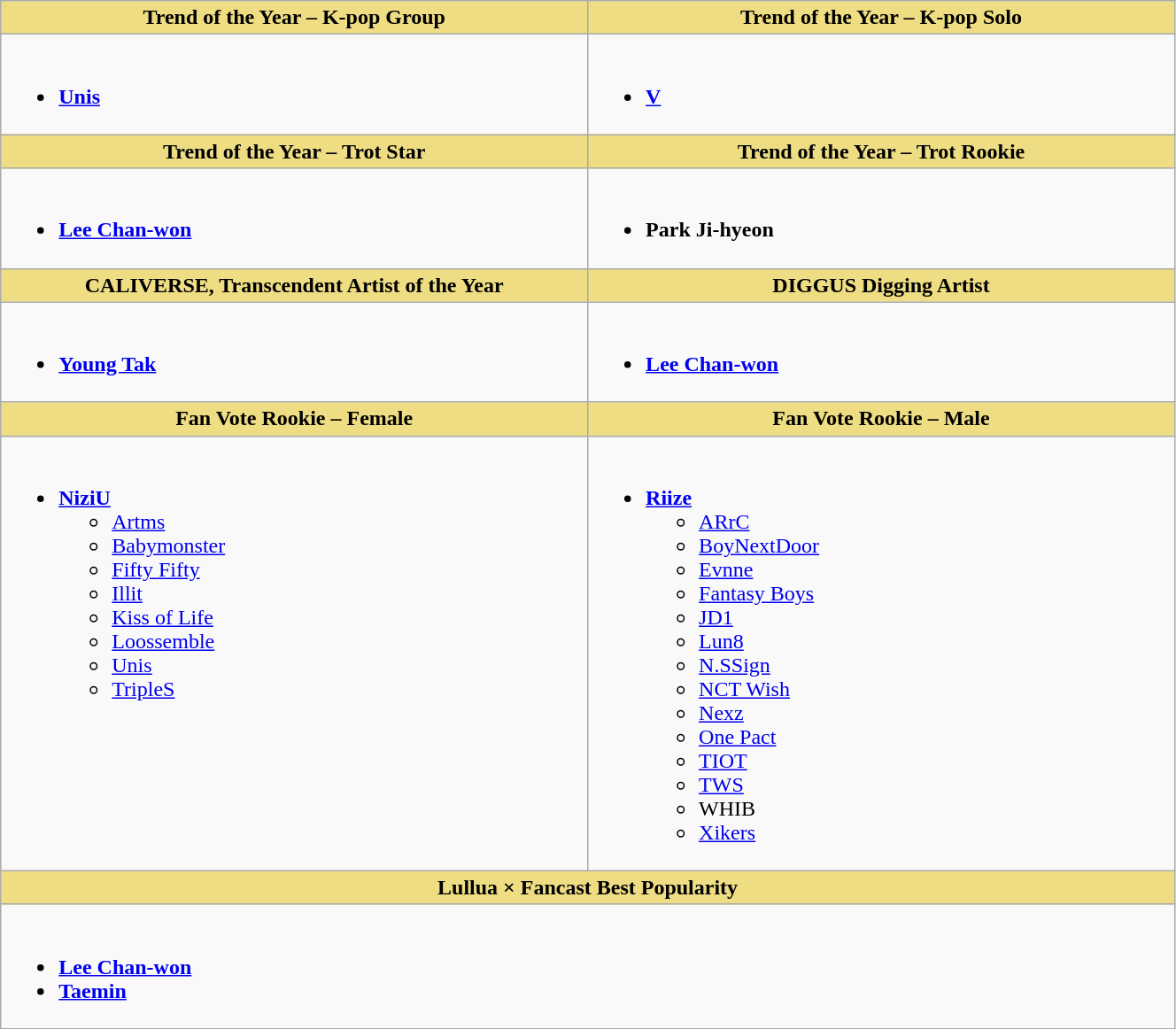<table class="wikitable" style="width:70%">
<tr>
<th scope="col" style="background:#EEDD82">Trend of the Year – K-pop Group</th>
<th scope="col" style="background:#EEDD82">Trend of the Year – K-pop Solo</th>
</tr>
<tr>
<td style="vertical-align:top"><br><ul><li><strong><a href='#'>Unis</a></strong></li></ul></td>
<td style="vertical-align:top"><br><ul><li><strong><a href='#'>V</a></strong></li></ul></td>
</tr>
<tr>
<th scope="col" style="background:#EEDD82">Trend of the Year – Trot Star</th>
<th scope="col" style="background:#EEDD82">Trend of the Year – Trot Rookie</th>
</tr>
<tr>
<td style="vertical-align:top"><br><ul><li><strong><a href='#'>Lee Chan-won</a></strong></li></ul></td>
<td style="vertical-align:top"><br><ul><li><strong>Park Ji-hyeon</strong></li></ul></td>
</tr>
<tr>
<th scope="col" style="background:#EEDD82; width:50%">CALIVERSE, Transcendent Artist of the Year</th>
<th scope="col" style="background:#EEDD82; width:50%">DIGGUS Digging Artist</th>
</tr>
<tr>
<td style="vertical-align:top"><br><ul><li><strong><a href='#'>Young Tak</a></strong></li></ul></td>
<td style="vertical-align:top"><br><ul><li><strong><a href='#'>Lee Chan-won</a></strong></li></ul></td>
</tr>
<tr>
<th scope="col" style="background:#EEDD82; width:50%">Fan Vote Rookie – Female</th>
<th scope="col" style="background:#EEDD82; width:50%">Fan Vote Rookie – Male</th>
</tr>
<tr>
<td style="vertical-align:top"><br><ul><li><strong><a href='#'>NiziU</a></strong><ul><li><a href='#'>Artms</a></li><li><a href='#'>Babymonster</a></li><li><a href='#'>Fifty Fifty</a></li><li><a href='#'>Illit</a></li><li><a href='#'>Kiss of Life</a></li><li><a href='#'>Loossemble</a></li><li><a href='#'>Unis</a></li><li><a href='#'>TripleS</a></li></ul></li></ul></td>
<td style="vertical-align:top"><br><ul><li><strong><a href='#'>Riize</a></strong><ul><li><a href='#'>ARrC</a></li><li><a href='#'>BoyNextDoor</a></li><li><a href='#'>Evnne</a></li><li><a href='#'>Fantasy Boys</a></li><li><a href='#'>JD1</a></li><li><a href='#'>Lun8</a></li><li><a href='#'>N.SSign</a></li><li><a href='#'>NCT Wish</a></li><li><a href='#'>Nexz</a></li><li><a href='#'>One Pact</a></li><li><a href='#'>TIOT</a></li><li><a href='#'>TWS</a></li><li>WHIB</li><li><a href='#'>Xikers</a></li></ul></li></ul></td>
</tr>
<tr>
<th scope="col" colspan="2" style="background:#EEDD82; width:100%">Lullua × Fancast Best Popularity</th>
</tr>
<tr>
<td colspan="2" style="vertical-align:top"><br><ul><li><strong><a href='#'>Lee Chan-won</a></strong></li><li><strong><a href='#'>Taemin</a></strong></li></ul></td>
</tr>
</table>
